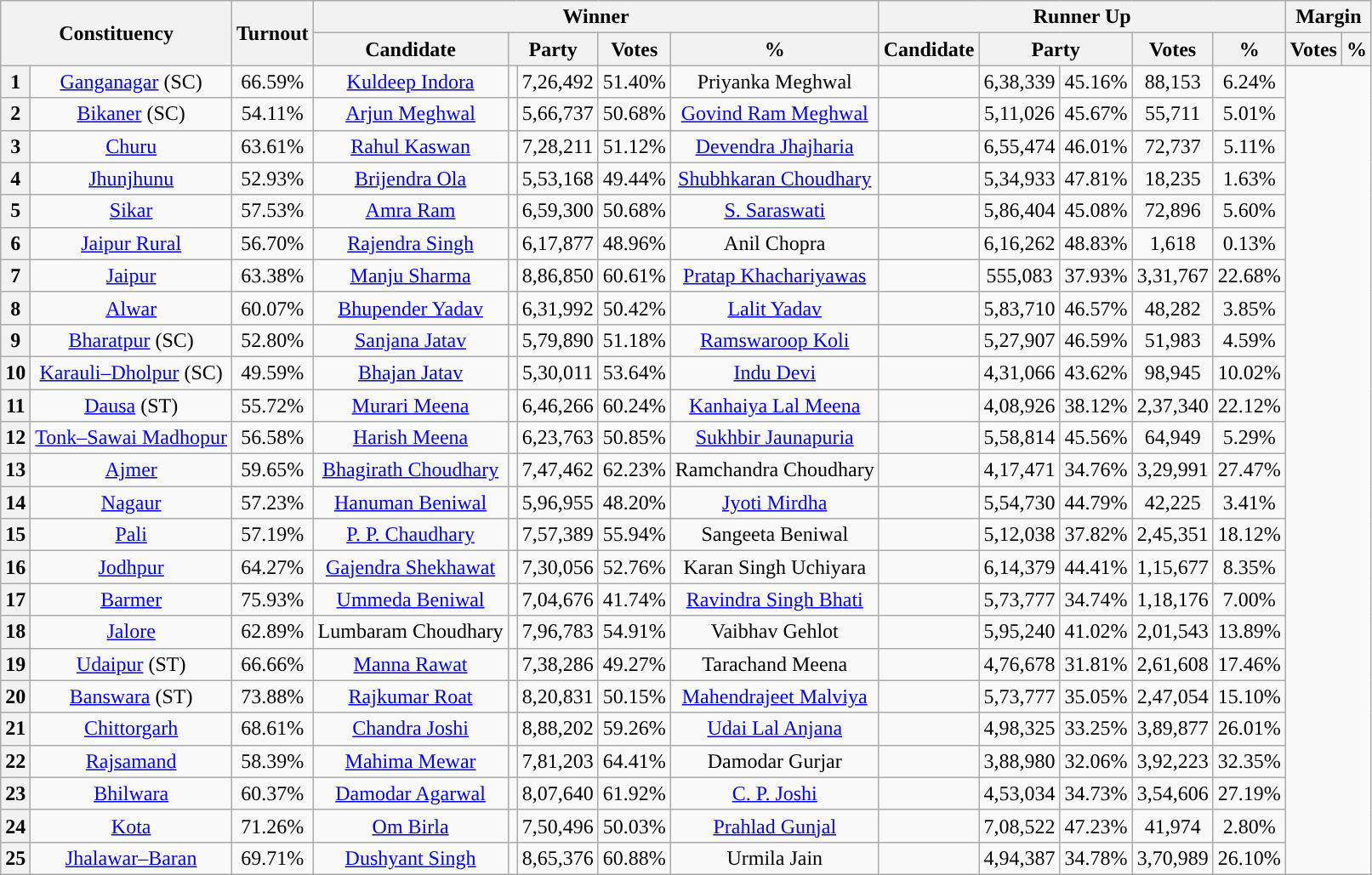<table class="wikitable sortable" style="text-align:center;">
<tr>
<th colspan="2" rowspan="2">Constituency</th>
<th rowspan="2">Turnout</th>
<th colspan="5">Winner</th>
<th colspan="5">Runner Up</th>
<th colspan="2">Margin</th>
</tr>
<tr>
<th>Candidate</th>
<th colspan="2">Party</th>
<th>Votes</th>
<th>%</th>
<th>Candidate</th>
<th colspan="2">Party</th>
<th>Votes</th>
<th>%</th>
<th>Votes</th>
<th>%</th>
</tr>
<tr>
<th>1</th>
<td><a href='#'>Ganganagar</a> (SC)</td>
<td>66.59%</td>
<td><a href='#'>Kuldeep Indora</a></td>
<td></td>
<td>7,26,492</td>
<td>51.40%</td>
<td>Priyanka Meghwal</td>
<td></td>
<td>6,38,339</td>
<td>45.16%</td>
<td style="background:">88,153</td>
<td style="background:">6.24%</td>
</tr>
<tr>
<th>2</th>
<td><a href='#'>Bikaner</a> (SC)</td>
<td>54.11%</td>
<td><a href='#'>Arjun Meghwal</a></td>
<td></td>
<td>5,66,737</td>
<td>50.68%</td>
<td><a href='#'>Govind Ram Meghwal</a></td>
<td></td>
<td>5,11,026</td>
<td>45.67%</td>
<td style="background:">55,711</td>
<td style="background:">5.01%</td>
</tr>
<tr>
<th>3</th>
<td><a href='#'>Churu</a></td>
<td>63.61%</td>
<td><a href='#'>Rahul Kaswan</a></td>
<td></td>
<td>7,28,211</td>
<td>51.12%</td>
<td><a href='#'>Devendra Jhajharia</a></td>
<td></td>
<td>6,55,474</td>
<td>46.01%</td>
<td style="background:">72,737</td>
<td style="background:">5.11%</td>
</tr>
<tr>
<th>4</th>
<td><a href='#'>Jhunjhunu</a></td>
<td>52.93%</td>
<td><a href='#'>Brijendra Ola</a></td>
<td></td>
<td>5,53,168</td>
<td>49.44%</td>
<td><a href='#'>Shubhkaran Choudhary</a></td>
<td></td>
<td>5,34,933</td>
<td>47.81%</td>
<td style="background:">18,235</td>
<td style="background:">1.63%</td>
</tr>
<tr>
<th>5</th>
<td><a href='#'>Sikar</a></td>
<td>57.53%</td>
<td><a href='#'>Amra Ram</a></td>
<td></td>
<td>6,59,300</td>
<td>50.68%</td>
<td><a href='#'>S. Saraswati</a></td>
<td></td>
<td>5,86,404</td>
<td>45.08%</td>
<td style="background:">72,896</td>
<td style="background:">5.60%</td>
</tr>
<tr>
<th>6</th>
<td><a href='#'>Jaipur Rural</a></td>
<td>56.70%</td>
<td><a href='#'>Rajendra Singh</a></td>
<td></td>
<td>6,17,877</td>
<td>48.96%</td>
<td>Anil Chopra</td>
<td></td>
<td>6,16,262</td>
<td>48.83%</td>
<td style="background:">1,618</td>
<td style="background:">0.13%</td>
</tr>
<tr>
<th>7</th>
<td><a href='#'>Jaipur</a></td>
<td>63.38%</td>
<td><a href='#'>Manju Sharma</a></td>
<td></td>
<td>8,86,850</td>
<td>60.61%</td>
<td><a href='#'>Pratap Khachariyawas</a></td>
<td></td>
<td>555,083</td>
<td>37.93%</td>
<td style="background:">3,31,767</td>
<td style="background:">22.68%</td>
</tr>
<tr>
<th>8</th>
<td><a href='#'>Alwar</a></td>
<td>60.07%</td>
<td><a href='#'>Bhupender Yadav</a></td>
<td></td>
<td>6,31,992</td>
<td>50.42%</td>
<td><a href='#'>Lalit Yadav</a></td>
<td></td>
<td>5,83,710</td>
<td>46.57%</td>
<td style="background:">48,282</td>
<td style="background:">3.85%</td>
</tr>
<tr>
<th>9</th>
<td><a href='#'>Bharatpur</a> (SC)</td>
<td>52.80%</td>
<td><a href='#'>Sanjana Jatav</a></td>
<td></td>
<td>5,79,890</td>
<td>51.18%</td>
<td><a href='#'>Ramswaroop Koli</a></td>
<td></td>
<td>5,27,907</td>
<td>46.59%</td>
<td style="background:">51,983</td>
<td style="background:">4.59%</td>
</tr>
<tr>
<th>10</th>
<td><a href='#'>Karauli–Dholpur</a> (SC)</td>
<td>49.59%</td>
<td><a href='#'>Bhajan Jatav</a></td>
<td></td>
<td>5,30,011</td>
<td>53.64%</td>
<td><a href='#'>Indu Devi</a></td>
<td></td>
<td>4,31,066</td>
<td>43.62%</td>
<td style="background:">98,945</td>
<td style="background:">10.02%</td>
</tr>
<tr>
<th>11</th>
<td><a href='#'>Dausa</a> (ST)</td>
<td>55.72%</td>
<td><a href='#'>Murari Meena</a></td>
<td></td>
<td>6,46,266</td>
<td>60.24%</td>
<td><a href='#'>Kanhaiya Lal Meena</a></td>
<td></td>
<td>4,08,926</td>
<td>38.12%</td>
<td style="background:">2,37,340</td>
<td style="background:">22.12%</td>
</tr>
<tr>
<th>12</th>
<td><a href='#'>Tonk–Sawai Madhopur</a></td>
<td>56.58%</td>
<td><a href='#'>Harish Meena</a></td>
<td></td>
<td>6,23,763</td>
<td>50.85%</td>
<td><a href='#'>Sukhbir Jaunapuria</a></td>
<td></td>
<td>5,58,814</td>
<td>45.56%</td>
<td style="background:">64,949</td>
<td style="background:">5.29%</td>
</tr>
<tr>
<th>13</th>
<td><a href='#'>Ajmer</a></td>
<td>59.65%</td>
<td><a href='#'>Bhagirath Choudhary</a></td>
<td></td>
<td>7,47,462</td>
<td>62.23%</td>
<td>Ramchandra Choudhary</td>
<td></td>
<td>4,17,471</td>
<td>34.76%</td>
<td style="background:">3,29,991</td>
<td style="background:">27.47%</td>
</tr>
<tr>
<th>14</th>
<td><a href='#'>Nagaur</a></td>
<td>57.23%</td>
<td><a href='#'>Hanuman Beniwal</a></td>
<td></td>
<td>5,96,955</td>
<td>48.20%</td>
<td><a href='#'>Jyoti Mirdha</a></td>
<td></td>
<td>5,54,730</td>
<td>44.79%</td>
<td style="background:">42,225</td>
<td style="background:">3.41%</td>
</tr>
<tr>
<th>15</th>
<td><a href='#'>Pali</a></td>
<td>57.19%</td>
<td><a href='#'>P. P. Chaudhary</a></td>
<td></td>
<td>7,57,389</td>
<td>55.94%</td>
<td>Sangeeta Beniwal</td>
<td></td>
<td>5,12,038</td>
<td>37.82%</td>
<td style="background:">2,45,351</td>
<td style="background:">18.12%</td>
</tr>
<tr>
<th>16</th>
<td><a href='#'>Jodhpur</a></td>
<td>64.27%</td>
<td><a href='#'>Gajendra Shekhawat</a></td>
<td></td>
<td>7,30,056</td>
<td>52.76%</td>
<td>Karan Singh Uchiyara</td>
<td></td>
<td>6,14,379</td>
<td>44.41%</td>
<td style="background:">1,15,677</td>
<td style="background:">8.35%</td>
</tr>
<tr>
<th>17</th>
<td><a href='#'>Barmer</a></td>
<td>75.93%</td>
<td><a href='#'>Ummeda Beniwal</a></td>
<td></td>
<td>7,04,676</td>
<td>41.74%</td>
<td><a href='#'>Ravindra Singh Bhati</a></td>
<td></td>
<td>5,73,777</td>
<td>34.74%</td>
<td style="background:">1,18,176</td>
<td style="background:">7.00%</td>
</tr>
<tr>
<th>18</th>
<td><a href='#'>Jalore</a></td>
<td>62.89%</td>
<td>Lumbaram Choudhary</td>
<td></td>
<td>7,96,783</td>
<td>54.91%</td>
<td>Vaibhav Gehlot</td>
<td></td>
<td>5,95,240</td>
<td>41.02%</td>
<td style="background:">2,01,543</td>
<td style="background:">13.89%</td>
</tr>
<tr>
<th>19</th>
<td><a href='#'>Udaipur</a> (ST)</td>
<td>66.66%</td>
<td><a href='#'>Manna Rawat</a></td>
<td></td>
<td>7,38,286</td>
<td>49.27%</td>
<td>Tarachand Meena</td>
<td></td>
<td>4,76,678</td>
<td>31.81%</td>
<td style="background:">2,61,608</td>
<td style="background:">17.46%</td>
</tr>
<tr>
<th>20</th>
<td><a href='#'>Banswara</a> (ST)</td>
<td>73.88%</td>
<td><a href='#'>Rajkumar Roat</a></td>
<td></td>
<td>8,20,831</td>
<td>50.15%</td>
<td><a href='#'>Mahendrajeet Malviya</a></td>
<td></td>
<td>5,73,777</td>
<td>35.05%</td>
<td style="background:">2,47,054</td>
<td style="background:">15.10%</td>
</tr>
<tr>
<th>21</th>
<td><a href='#'>Chittorgarh</a></td>
<td>68.61%</td>
<td><a href='#'>Chandra Joshi</a></td>
<td></td>
<td>8,88,202</td>
<td>59.26%</td>
<td><a href='#'>Udai Lal Anjana</a></td>
<td></td>
<td>4,98,325</td>
<td>33.25%</td>
<td style="background:">3,89,877</td>
<td style="background:">26.01%</td>
</tr>
<tr>
<th>22</th>
<td><a href='#'>Rajsamand</a></td>
<td>58.39%</td>
<td><a href='#'>Mahima Mewar</a></td>
<td></td>
<td>7,81,203</td>
<td>64.41%</td>
<td>Damodar Gurjar</td>
<td></td>
<td>3,88,980</td>
<td>32.06%</td>
<td style="background:">3,92,223</td>
<td style="background:">32.35%</td>
</tr>
<tr>
<th>23</th>
<td><a href='#'>Bhilwara</a></td>
<td>60.37%</td>
<td><a href='#'>Damodar Agarwal</a></td>
<td></td>
<td>8,07,640</td>
<td>61.92%</td>
<td><a href='#'>C. P. Joshi</a></td>
<td></td>
<td>4,53,034</td>
<td>34.73%</td>
<td style="background:">3,54,606</td>
<td style="background:">27.19%</td>
</tr>
<tr>
<th>24</th>
<td><a href='#'>Kota</a></td>
<td>71.26%</td>
<td><a href='#'>Om Birla</a></td>
<td></td>
<td>7,50,496</td>
<td>50.03%</td>
<td><a href='#'>Prahlad Gunjal</a></td>
<td></td>
<td>7,08,522</td>
<td>47.23%</td>
<td style="background:">41,974</td>
<td style="background:">2.80%</td>
</tr>
<tr>
<th>25</th>
<td><a href='#'>Jhalawar–Baran</a></td>
<td>69.71%</td>
<td><a href='#'>Dushyant Singh</a></td>
<td></td>
<td>8,65,376</td>
<td>60.88%</td>
<td>Urmila Jain</td>
<td></td>
<td>4,94,387</td>
<td>34.78%</td>
<td style="background:">3,70,989</td>
<td style="background:">26.10%</td>
</tr>
</table>
